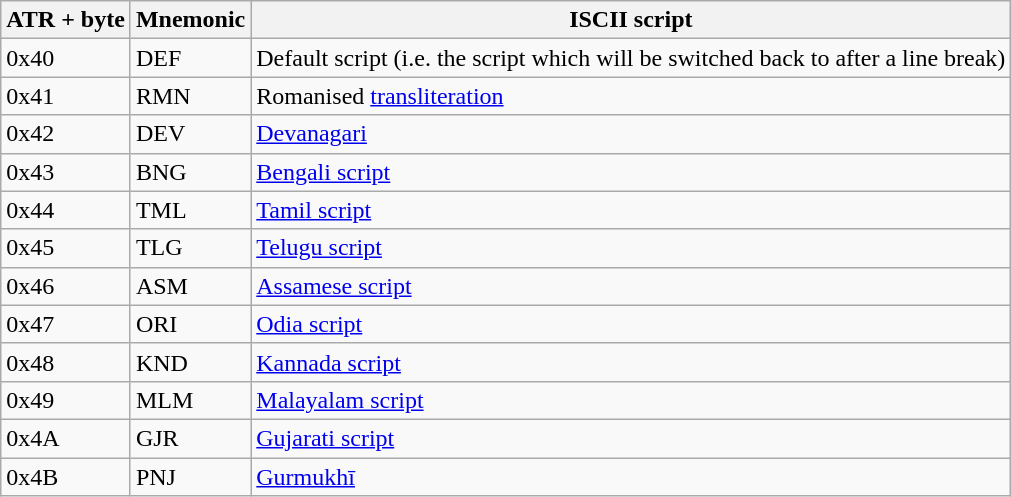<table class="wikitable collapsible">
<tr>
<th>ATR + byte</th>
<th>Mnemonic</th>
<th>ISCII script</th>
</tr>
<tr>
<td>0x40</td>
<td>DEF</td>
<td>Default script (i.e. the script which will be switched back to after a line break)</td>
</tr>
<tr>
<td>0x41</td>
<td>RMN</td>
<td>Romanised <a href='#'>transliteration</a></td>
</tr>
<tr>
<td>0x42</td>
<td>DEV</td>
<td><a href='#'>Devanagari</a></td>
</tr>
<tr>
<td>0x43</td>
<td>BNG</td>
<td><a href='#'>Bengali script</a></td>
</tr>
<tr>
<td>0x44</td>
<td>TML</td>
<td><a href='#'>Tamil script</a></td>
</tr>
<tr>
<td>0x45</td>
<td>TLG</td>
<td><a href='#'>Telugu script</a></td>
</tr>
<tr>
<td>0x46</td>
<td>ASM</td>
<td><a href='#'>Assamese script</a></td>
</tr>
<tr>
<td>0x47</td>
<td>ORI</td>
<td><a href='#'>Odia script</a></td>
</tr>
<tr>
<td>0x48</td>
<td>KND</td>
<td><a href='#'>Kannada script</a></td>
</tr>
<tr>
<td>0x49</td>
<td>MLM</td>
<td><a href='#'>Malayalam script</a></td>
</tr>
<tr>
<td>0x4A</td>
<td>GJR</td>
<td><a href='#'>Gujarati script</a></td>
</tr>
<tr>
<td>0x4B</td>
<td>PNJ</td>
<td><a href='#'>Gurmukhī</a></td>
</tr>
</table>
